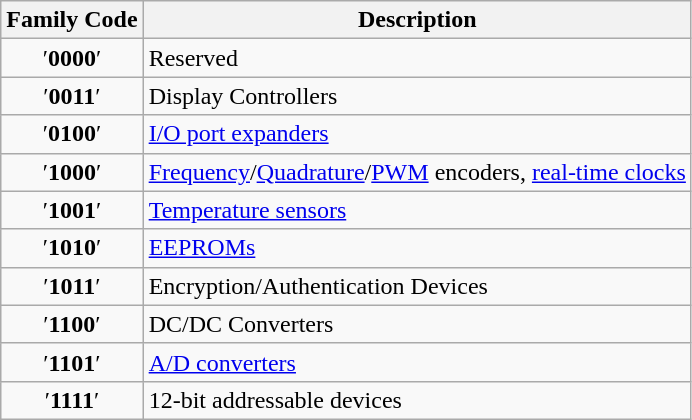<table class="wikitable">
<tr>
<th>Family Code</th>
<th>Description</th>
</tr>
<tr>
<td align="center">′<strong>0000</strong>′</td>
<td>Reserved</td>
</tr>
<tr>
<td align="center">′<strong>0011</strong>′</td>
<td>Display Controllers</td>
</tr>
<tr>
<td align="center">′<strong>0100</strong>′</td>
<td><a href='#'>I/O port expanders</a></td>
</tr>
<tr>
<td align="center">′<strong>1000</strong>′</td>
<td><a href='#'>Frequency</a>/<a href='#'>Quadrature</a>/<a href='#'>PWM</a> encoders, <a href='#'>real-time clocks</a></td>
</tr>
<tr>
<td align="center">′<strong>1001</strong>′</td>
<td><a href='#'>Temperature sensors</a></td>
</tr>
<tr>
<td align="center">′<strong>1010</strong>′</td>
<td><a href='#'>EEPROMs</a></td>
</tr>
<tr>
<td align="center">′<strong>1011</strong>′</td>
<td>Encryption/Authentication Devices</td>
</tr>
<tr>
<td align="center">′<strong>1100</strong>′</td>
<td>DC/DC Converters</td>
</tr>
<tr>
<td align="center">′<strong>1101</strong>′</td>
<td><a href='#'>A/D converters</a></td>
</tr>
<tr>
<td align="center">′<strong>1111</strong>′</td>
<td>12-bit addressable devices</td>
</tr>
</table>
